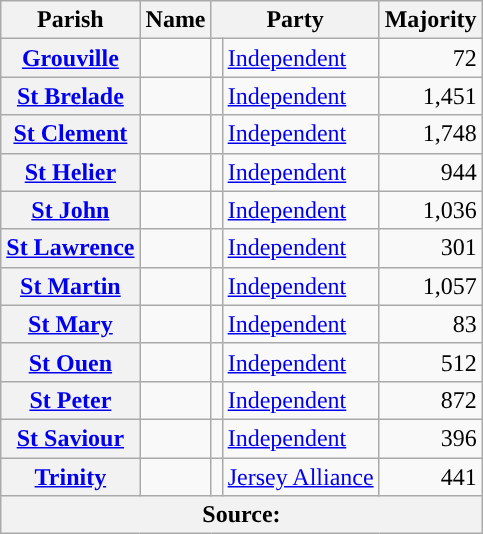<table class="wikitable sortable"  id="connetables elected">
<tr>
<th>Parish</th>
<th>Name</th>
<th colspan="2">Party</th>
<th>Majority</th>
</tr>
<tr>
<th style="text-align:center;"><a href='#'>Grouville</a></th>
<td></td>
<td style="background-color: "></td>
<td><a href='#'>Independent</a></td>
<td style="text-align:right;">72</td>
</tr>
<tr>
<th style="text-align:center;"><a href='#'>St Brelade</a></th>
<td></td>
<td style="background-color: "></td>
<td><a href='#'>Independent</a></td>
<td style="text-align:right;">1,451</td>
</tr>
<tr>
<th style="text-align:center;"><a href='#'>St Clement</a></th>
<td></td>
<td style="background-color: "></td>
<td><a href='#'>Independent</a></td>
<td style="text-align:right;">1,748</td>
</tr>
<tr>
<th style="text-align:center;"><a href='#'>St Helier</a></th>
<td></td>
<td style="background-color: "></td>
<td><a href='#'>Independent</a></td>
<td style="text-align:right;">944</td>
</tr>
<tr>
<th style="text-align:center;"><a href='#'>St John</a></th>
<td></td>
<td style="background-color: "></td>
<td><a href='#'>Independent</a></td>
<td style="text-align:right;">1,036</td>
</tr>
<tr>
<th style="text-align:center;"><a href='#'>St  Lawrence</a></th>
<td></td>
<td style="background-color: "></td>
<td><a href='#'>Independent</a></td>
<td style="text-align:right;">301</td>
</tr>
<tr>
<th style="text-align:center;"><a href='#'>St Martin</a></th>
<td></td>
<td style="background-color: "></td>
<td><a href='#'>Independent</a></td>
<td style="text-align:right;">1,057</td>
</tr>
<tr>
<th style="text-align:center;"><a href='#'>St Mary</a></th>
<td></td>
<td style="background-color: "></td>
<td><a href='#'>Independent</a></td>
<td style="text-align:right;">83</td>
</tr>
<tr>
<th style="text-align:center;"><a href='#'>St Ouen</a></th>
<td></td>
<td style="background-color: "></td>
<td><a href='#'>Independent</a></td>
<td style="text-align:right;">512</td>
</tr>
<tr>
<th style="text-align:center;"><a href='#'>St Peter</a></th>
<td></td>
<td style="background-color: "></td>
<td><a href='#'>Independent</a></td>
<td style="text-align:right;">872</td>
</tr>
<tr>
<th style="text-align:center;"><a href='#'>St Saviour</a></th>
<td></td>
<td style="background-color: "></td>
<td><a href='#'>Independent</a></td>
<td style="text-align:right;">396</td>
</tr>
<tr>
<th style="text-align:center;"><a href='#'>Trinity</a></th>
<td></td>
<td style="background-color: "></td>
<td><a href='#'>Jersey Alliance</a></td>
<td style="text-align:right;">441</td>
</tr>
<tr>
<th colspan="5">Source:</th>
</tr>
</table>
